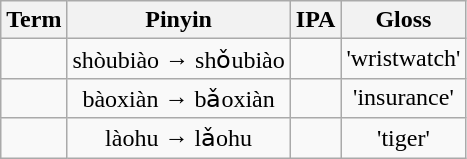<table class="wikitable" style="text-align: center">
<tr>
<th>Term</th>
<th>Pinyin</th>
<th>IPA</th>
<th>Gloss</th>
</tr>
<tr>
<td></td>
<td>shòubiào → shǒubiào</td>
<td></td>
<td>'wristwatch'</td>
</tr>
<tr>
<td></td>
<td>bàoxiàn → bǎoxiàn</td>
<td></td>
<td>'insurance'</td>
</tr>
<tr>
<td></td>
<td>làohu → lǎohu</td>
<td></td>
<td>'tiger'</td>
</tr>
</table>
